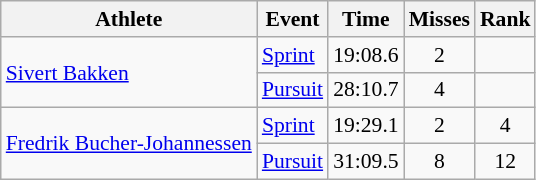<table class="wikitable" style="font-size:90%">
<tr>
<th>Athlete</th>
<th>Event</th>
<th>Time</th>
<th>Misses</th>
<th>Rank</th>
</tr>
<tr align=center>
<td align=left rowspan=2><a href='#'>Sivert Bakken</a></td>
<td align=left><a href='#'>Sprint</a></td>
<td>19:08.6</td>
<td>2</td>
<td></td>
</tr>
<tr align=center>
<td align=left><a href='#'>Pursuit</a></td>
<td>28:10.7</td>
<td>4</td>
<td></td>
</tr>
<tr align=center>
<td align=left rowspan=2><a href='#'>Fredrik Bucher-Johannessen</a></td>
<td align=left><a href='#'>Sprint</a></td>
<td>19:29.1</td>
<td>2</td>
<td>4</td>
</tr>
<tr align=center>
<td align=left><a href='#'>Pursuit</a></td>
<td>31:09.5</td>
<td>8</td>
<td>12</td>
</tr>
</table>
